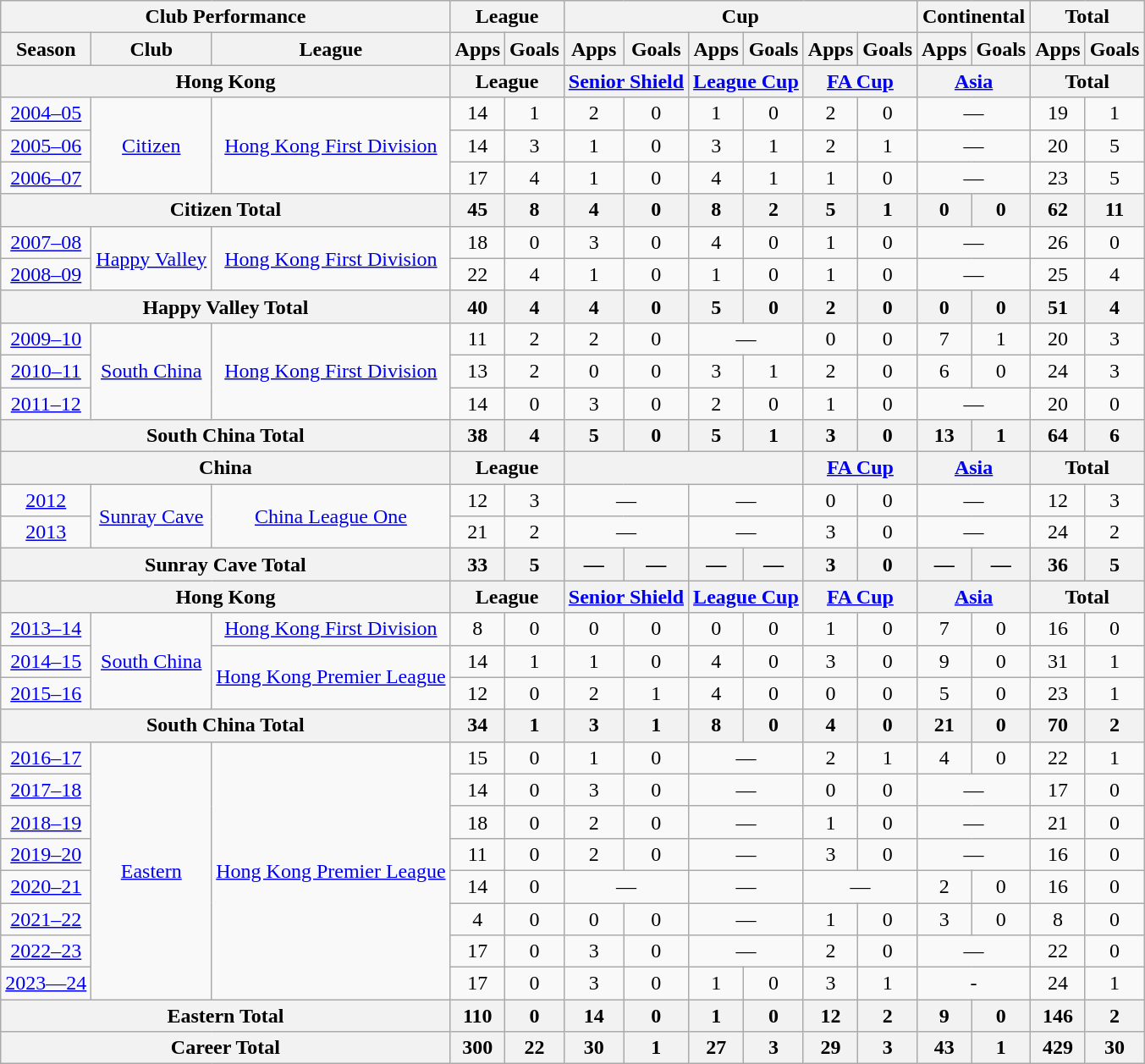<table class="wikitable" style="text-align: center;">
<tr>
<th colspan="3">Club Performance</th>
<th colspan="2">League</th>
<th colspan="6">Cup</th>
<th colspan="2">Continental</th>
<th colspan="2">Total</th>
</tr>
<tr>
<th>Season</th>
<th>Club</th>
<th>League</th>
<th>Apps</th>
<th>Goals</th>
<th>Apps</th>
<th>Goals</th>
<th>Apps</th>
<th>Goals</th>
<th>Apps</th>
<th>Goals</th>
<th>Apps</th>
<th>Goals</th>
<th>Apps</th>
<th>Goals</th>
</tr>
<tr>
<th colspan="3">Hong Kong</th>
<th colspan="2">League</th>
<th colspan="2"><a href='#'>Senior Shield</a></th>
<th colspan="2"><a href='#'>League Cup</a></th>
<th colspan="2"><a href='#'>FA Cup</a></th>
<th colspan="2"><a href='#'>Asia</a></th>
<th colspan="2">Total</th>
</tr>
<tr>
<td><a href='#'>2004–05</a></td>
<td rowspan="3" valign="center"><a href='#'>Citizen</a></td>
<td rowspan="3"><a href='#'>Hong Kong First Division</a></td>
<td>14</td>
<td>1</td>
<td>2</td>
<td>0</td>
<td>1</td>
<td>0</td>
<td>2</td>
<td>0</td>
<td colspan="2">—</td>
<td>19</td>
<td>1</td>
</tr>
<tr>
<td><a href='#'>2005–06</a></td>
<td>14</td>
<td>3</td>
<td>1</td>
<td>0</td>
<td>3</td>
<td>1</td>
<td>2</td>
<td>1</td>
<td colspan="2">—</td>
<td>20</td>
<td>5</td>
</tr>
<tr>
<td><a href='#'>2006–07</a></td>
<td>17</td>
<td>4</td>
<td>1</td>
<td>0</td>
<td>4</td>
<td>1</td>
<td>1</td>
<td>0</td>
<td colspan="2">—</td>
<td>23</td>
<td>5</td>
</tr>
<tr>
<th colspan="3">Citizen Total</th>
<th>45</th>
<th>8</th>
<th>4</th>
<th>0</th>
<th>8</th>
<th>2</th>
<th>5</th>
<th>1</th>
<th>0</th>
<th>0</th>
<th>62</th>
<th>11</th>
</tr>
<tr>
<td><a href='#'>2007–08</a></td>
<td rowspan="2" valign="center"><a href='#'>Happy Valley</a></td>
<td rowspan="2"><a href='#'>Hong Kong First Division</a></td>
<td>18</td>
<td>0</td>
<td>3</td>
<td>0</td>
<td>4</td>
<td>0</td>
<td>1</td>
<td>0</td>
<td colspan="2">—</td>
<td>26</td>
<td>0</td>
</tr>
<tr>
<td><a href='#'>2008–09</a></td>
<td>22</td>
<td>4</td>
<td>1</td>
<td>0</td>
<td>1</td>
<td>0</td>
<td>1</td>
<td>0</td>
<td colspan="2">—</td>
<td>25</td>
<td>4</td>
</tr>
<tr>
<th colspan="3">Happy Valley Total</th>
<th>40</th>
<th>4</th>
<th>4</th>
<th>0</th>
<th>5</th>
<th>0</th>
<th>2</th>
<th>0</th>
<th>0</th>
<th>0</th>
<th>51</th>
<th>4</th>
</tr>
<tr>
<td><a href='#'>2009–10</a></td>
<td rowspan="3" valign="center"><a href='#'>South China</a></td>
<td rowspan="3"><a href='#'>Hong Kong First Division</a></td>
<td>11</td>
<td>2</td>
<td>2</td>
<td>0</td>
<td colspan="2">—</td>
<td>0</td>
<td>0</td>
<td>7</td>
<td>1</td>
<td>20</td>
<td>3</td>
</tr>
<tr>
<td><a href='#'>2010–11</a></td>
<td>13</td>
<td>2</td>
<td>0</td>
<td>0</td>
<td>3</td>
<td>1</td>
<td>2</td>
<td>0</td>
<td>6</td>
<td>0</td>
<td>24</td>
<td>3</td>
</tr>
<tr>
<td><a href='#'>2011–12</a></td>
<td>14</td>
<td>0</td>
<td>3</td>
<td>0</td>
<td>2</td>
<td>0</td>
<td>1</td>
<td>0</td>
<td colspan="2">—</td>
<td>20</td>
<td>0</td>
</tr>
<tr>
<th colspan="3">South China Total</th>
<th>38</th>
<th>4</th>
<th>5</th>
<th>0</th>
<th>5</th>
<th>1</th>
<th>3</th>
<th>0</th>
<th>13</th>
<th>1</th>
<th>64</th>
<th>6</th>
</tr>
<tr>
<th colspan="3">China</th>
<th colspan="2">League</th>
<th colspan="4"></th>
<th colspan="2"><a href='#'>FA Cup</a></th>
<th colspan="2"><a href='#'>Asia</a></th>
<th colspan="2">Total</th>
</tr>
<tr>
<td><a href='#'>2012</a></td>
<td rowspan="2" valign="center"><a href='#'>Sunray Cave</a></td>
<td rowspan="2" valign="center"><a href='#'>China League One</a></td>
<td>12</td>
<td>3</td>
<td colspan="2">—</td>
<td colspan="2">—</td>
<td>0</td>
<td>0</td>
<td colspan="2">—</td>
<td>12</td>
<td>3</td>
</tr>
<tr>
<td><a href='#'>2013</a></td>
<td>21</td>
<td>2</td>
<td colspan="2">—</td>
<td colspan="2">—</td>
<td>3</td>
<td>0</td>
<td colspan="2">—</td>
<td>24</td>
<td>2</td>
</tr>
<tr>
<th colspan="3">Sunray Cave Total</th>
<th>33</th>
<th>5</th>
<th>—</th>
<th>—</th>
<th>—</th>
<th>—</th>
<th>3</th>
<th>0</th>
<th>—</th>
<th>—</th>
<th>36</th>
<th>5</th>
</tr>
<tr>
<th colspan="3">Hong Kong</th>
<th colspan="2">League</th>
<th colspan="2"><a href='#'>Senior Shield</a></th>
<th colspan="2"><a href='#'>League Cup</a></th>
<th colspan="2"><a href='#'>FA Cup</a></th>
<th colspan="2"><a href='#'>Asia</a></th>
<th colspan="2">Total</th>
</tr>
<tr>
<td><a href='#'>2013–14</a></td>
<td rowspan="3" valign="center"><a href='#'>South China</a></td>
<td rowspan="1"><a href='#'>Hong Kong First Division</a></td>
<td>8</td>
<td>0</td>
<td>0</td>
<td>0</td>
<td>0</td>
<td>0</td>
<td>1</td>
<td>0</td>
<td>7</td>
<td>0</td>
<td>16</td>
<td>0</td>
</tr>
<tr>
<td><a href='#'>2014–15</a></td>
<td rowspan="2"><a href='#'>Hong Kong Premier League</a></td>
<td>14</td>
<td>1</td>
<td>1</td>
<td>0</td>
<td>4</td>
<td>0</td>
<td>3</td>
<td>0</td>
<td>9</td>
<td>0</td>
<td>31</td>
<td>1</td>
</tr>
<tr>
<td><a href='#'>2015–16</a></td>
<td>12</td>
<td>0</td>
<td>2</td>
<td>1</td>
<td>4</td>
<td>0</td>
<td>0</td>
<td>0</td>
<td>5</td>
<td>0</td>
<td>23</td>
<td>1</td>
</tr>
<tr>
<th colspan="3">South China Total</th>
<th>34</th>
<th>1</th>
<th>3</th>
<th>1</th>
<th>8</th>
<th>0</th>
<th>4</th>
<th>0</th>
<th>21</th>
<th>0</th>
<th>70</th>
<th>2</th>
</tr>
<tr>
<td><a href='#'>2016–17</a></td>
<td rowspan="8" valign="center"><a href='#'>Eastern</a></td>
<td rowspan="8"><a href='#'>Hong Kong Premier League</a></td>
<td>15</td>
<td>0</td>
<td>1</td>
<td>0</td>
<td colspan="2">—</td>
<td>2</td>
<td>1</td>
<td>4</td>
<td>0</td>
<td>22</td>
<td>1</td>
</tr>
<tr>
<td><a href='#'>2017–18</a></td>
<td>14</td>
<td>0</td>
<td>3</td>
<td>0</td>
<td colspan="2">—</td>
<td>0</td>
<td>0</td>
<td colspan="2">—</td>
<td>17</td>
<td>0</td>
</tr>
<tr>
<td><a href='#'>2018–19</a></td>
<td>18</td>
<td>0</td>
<td>2</td>
<td>0</td>
<td colspan="2">—</td>
<td>1</td>
<td>0</td>
<td colspan="2">—</td>
<td>21</td>
<td>0</td>
</tr>
<tr>
<td><a href='#'>2019–20</a></td>
<td>11</td>
<td>0</td>
<td>2</td>
<td>0</td>
<td colspan="2">—</td>
<td>3</td>
<td>0</td>
<td colspan="2">—</td>
<td>16</td>
<td>0</td>
</tr>
<tr>
<td><a href='#'>2020–21</a></td>
<td>14</td>
<td>0</td>
<td colspan=2>—</td>
<td colspan=2>—</td>
<td colspan=2>—</td>
<td>2</td>
<td>0</td>
<td>16</td>
<td>0</td>
</tr>
<tr>
<td><a href='#'>2021–22</a></td>
<td>4</td>
<td>0</td>
<td>0</td>
<td>0</td>
<td colspan=2>—</td>
<td>1</td>
<td>0</td>
<td>3</td>
<td>0</td>
<td>8</td>
<td>0</td>
</tr>
<tr>
<td><a href='#'>2022–23</a></td>
<td>17</td>
<td>0</td>
<td>3</td>
<td>0</td>
<td colspan=2>—</td>
<td>2</td>
<td>0</td>
<td colspan=2>—</td>
<td>22</td>
<td>0</td>
</tr>
<tr>
<td><a href='#'>2023—24</a></td>
<td>17</td>
<td>0</td>
<td>3</td>
<td>0</td>
<td>1</td>
<td>0</td>
<td>3</td>
<td>1</td>
<td colspan=2>-</td>
<td>24</td>
<td>1</td>
</tr>
<tr>
<th colspan="3">Eastern Total</th>
<th>110</th>
<th>0</th>
<th>14</th>
<th>0</th>
<th>1</th>
<th>0</th>
<th>12</th>
<th>2</th>
<th>9</th>
<th>0</th>
<th>146</th>
<th>2</th>
</tr>
<tr>
<th colspan="3">Career Total</th>
<th>300</th>
<th>22</th>
<th>30</th>
<th>1</th>
<th>27</th>
<th>3</th>
<th>29</th>
<th>3</th>
<th>43</th>
<th>1</th>
<th>429</th>
<th>30</th>
</tr>
</table>
